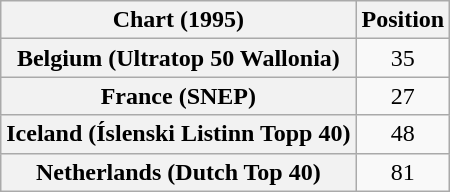<table class="wikitable sortable plainrowheaders" style="text-align:center">
<tr>
<th>Chart (1995)</th>
<th>Position</th>
</tr>
<tr>
<th scope="row">Belgium (Ultratop 50 Wallonia)</th>
<td>35</td>
</tr>
<tr>
<th scope="row">France (SNEP)</th>
<td>27</td>
</tr>
<tr>
<th scope="row">Iceland (Íslenski Listinn Topp 40)</th>
<td>48</td>
</tr>
<tr>
<th scope="row">Netherlands (Dutch Top 40)</th>
<td>81</td>
</tr>
</table>
